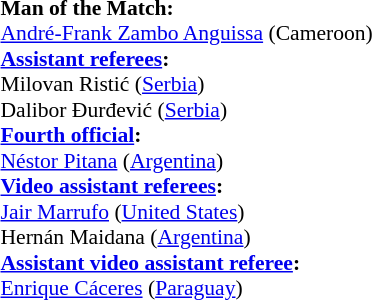<table style="width:100%; font-size:90%;">
<tr>
<td><br><strong>Man of the Match:</strong>
<br><a href='#'>André-Frank Zambo Anguissa</a> (Cameroon)<br><strong><a href='#'>Assistant referees</a>:</strong>
<br>Milovan Ristić (<a href='#'>Serbia</a>)
<br>Dalibor Đurđević (<a href='#'>Serbia</a>)
<br><strong><a href='#'>Fourth official</a>:</strong>
<br><a href='#'>Néstor Pitana</a> (<a href='#'>Argentina</a>)
<br><strong><a href='#'>Video assistant referees</a>:</strong>
<br><a href='#'>Jair Marrufo</a> (<a href='#'>United States</a>)
<br>Hernán Maidana (<a href='#'>Argentina</a>)
<br><strong><a href='#'>Assistant video assistant referee</a>:</strong>
<br><a href='#'>Enrique Cáceres</a> (<a href='#'>Paraguay</a>)</td>
</tr>
</table>
